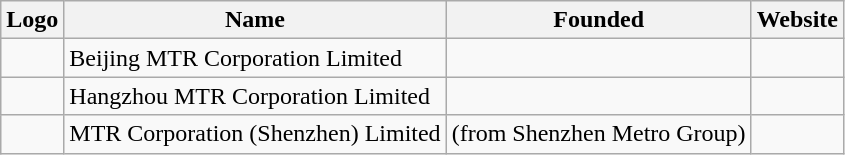<table class="wikitable">
<tr>
<th>Logo</th>
<th>Name</th>
<th>Founded</th>
<th>Website</th>
</tr>
<tr>
<td></td>
<td>Beijing MTR Corporation Limited</td>
<td></td>
<td></td>
</tr>
<tr>
<td></td>
<td>Hangzhou MTR Corporation Limited</td>
<td></td>
<td></td>
</tr>
<tr>
<td></td>
<td>MTR Corporation (Shenzhen) Limited</td>
<td> (from Shenzhen Metro Group)</td>
<td></td>
</tr>
</table>
